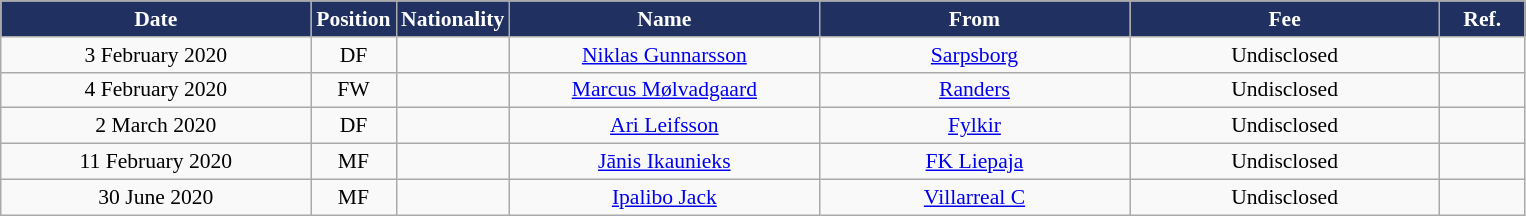<table class="wikitable"  style="text-align:center; font-size:90%; ">
<tr>
<th style="background:#203060; color:white; width:200px;">Date</th>
<th style="background:#203060; color:white; width:50px;">Position</th>
<th style="background:#203060; color:white; width:50px;">Nationality</th>
<th style="background:#203060; color:white; width:200px;">Name</th>
<th style="background:#203060; color:white; width:200px;">From</th>
<th style="background:#203060; color:white; width:200px;">Fee</th>
<th style="background:#203060; color:white; width:50px;">Ref.</th>
</tr>
<tr>
<td>3 February 2020</td>
<td>DF</td>
<td></td>
<td><a href='#'>Niklas Gunnarsson</a></td>
<td><a href='#'>Sarpsborg</a></td>
<td>Undisclosed</td>
<td></td>
</tr>
<tr>
<td>4 February 2020</td>
<td>FW</td>
<td></td>
<td><a href='#'>Marcus Mølvadgaard</a></td>
<td><a href='#'>Randers</a></td>
<td>Undisclosed</td>
<td></td>
</tr>
<tr>
<td>2 March 2020</td>
<td>DF</td>
<td></td>
<td><a href='#'>Ari Leifsson</a></td>
<td><a href='#'>Fylkir</a></td>
<td>Undisclosed</td>
<td></td>
</tr>
<tr>
<td>11 February 2020</td>
<td>MF</td>
<td></td>
<td><a href='#'>Jānis Ikaunieks</a></td>
<td><a href='#'>FK Liepaja</a></td>
<td>Undisclosed</td>
<td></td>
</tr>
<tr>
<td>30 June 2020</td>
<td>MF</td>
<td></td>
<td><a href='#'>Ipalibo Jack</a></td>
<td><a href='#'>Villarreal C</a></td>
<td>Undisclosed</td>
<td></td>
</tr>
</table>
